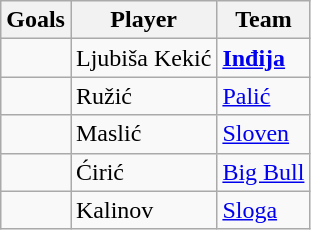<table class="wikitable">
<tr>
<th>Goals</th>
<th>Player</th>
<th>Team</th>
</tr>
<tr>
<td></td>
<td> Ljubiša Kekić</td>
<td><strong><a href='#'>Inđija</a></strong></td>
</tr>
<tr>
<td></td>
<td> Ružić</td>
<td><a href='#'>Palić</a></td>
</tr>
<tr>
<td></td>
<td> Maslić</td>
<td><a href='#'>Sloven</a></td>
</tr>
<tr>
<td></td>
<td> Ćirić</td>
<td><a href='#'>Big Bull</a></td>
</tr>
<tr>
<td></td>
<td> Kalinov</td>
<td><a href='#'>Sloga</a></td>
</tr>
</table>
